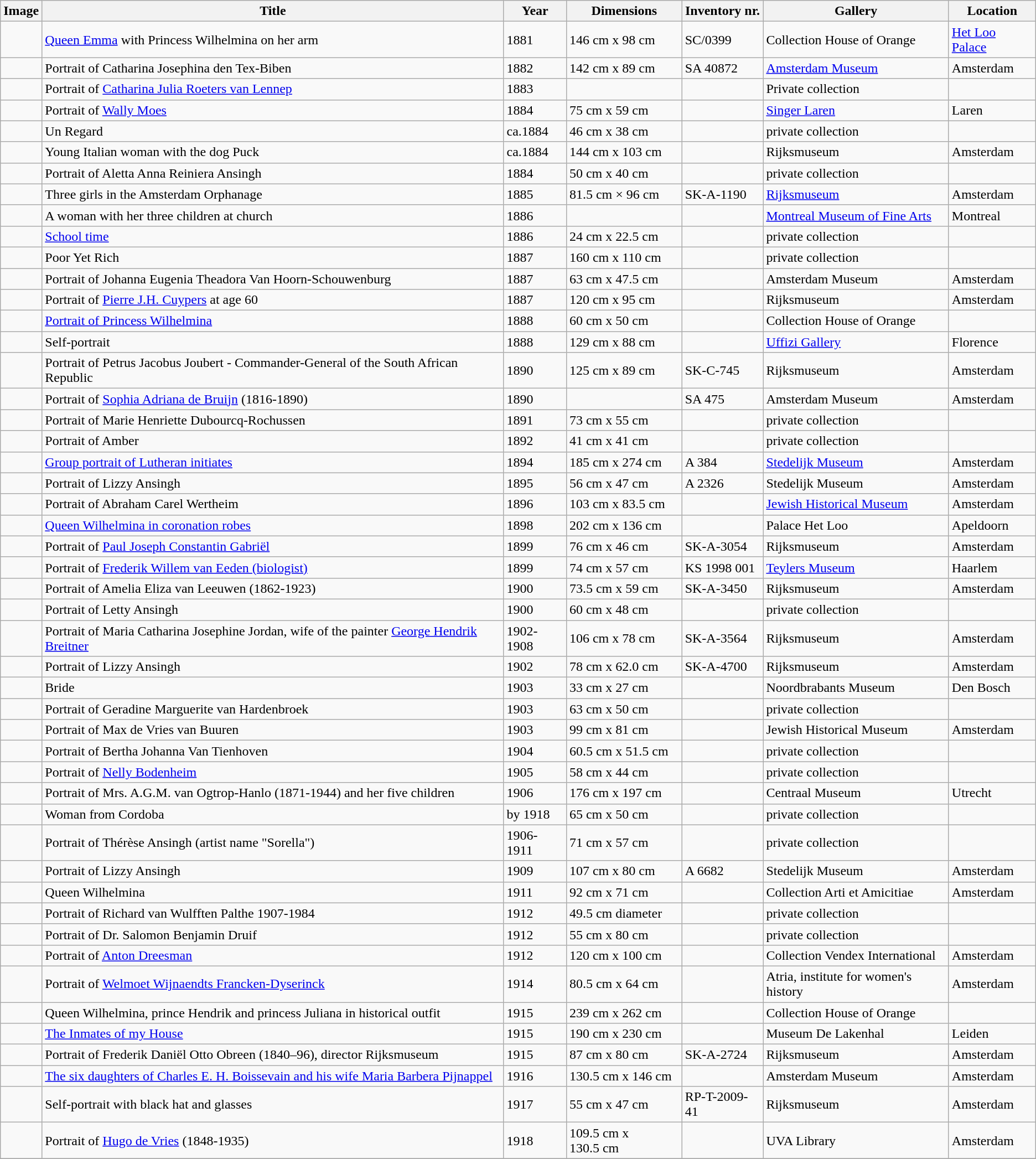<table class="wikitable sortable">
<tr>
<th class="unsortable">Image</th>
<th>Title</th>
<th>Year</th>
<th>Dimensions</th>
<th>Inventory nr.</th>
<th>Gallery</th>
<th>Location</th>
</tr>
<tr>
<td></td>
<td><a href='#'>Queen Emma</a> with Princess Wilhelmina on her arm</td>
<td>1881</td>
<td>146 cm x 98 cm</td>
<td>SC/0399</td>
<td>Collection House of Orange</td>
<td><a href='#'>Het Loo Palace</a></td>
</tr>
<tr>
<td></td>
<td>Portrait of Catharina Josephina den Tex-Biben</td>
<td>1882</td>
<td>142 cm x 89 cm</td>
<td>SA 40872</td>
<td><a href='#'>Amsterdam Museum</a></td>
<td>Amsterdam</td>
</tr>
<tr>
<td></td>
<td>Portrait of <a href='#'>Catharina Julia Roeters van Lennep</a></td>
<td>1883</td>
<td></td>
<td></td>
<td>Private collection</td>
<td></td>
</tr>
<tr>
<td></td>
<td>Portrait of <a href='#'>Wally Moes</a></td>
<td>1884</td>
<td>75 cm x 59 cm</td>
<td></td>
<td><a href='#'>Singer Laren</a></td>
<td>Laren</td>
</tr>
<tr>
<td></td>
<td>Un Regard</td>
<td>ca.1884</td>
<td>46 cm x 38 cm</td>
<td></td>
<td>private collection</td>
<td></td>
</tr>
<tr>
<td></td>
<td>Young Italian woman with the dog Puck</td>
<td>ca.1884</td>
<td>144 cm x 103 cm</td>
<td></td>
<td>Rijksmuseum</td>
<td>Amsterdam</td>
</tr>
<tr>
<td></td>
<td>Portrait of Aletta Anna Reiniera Ansingh</td>
<td>1884</td>
<td>50 cm x 40 cm</td>
<td></td>
<td>private collection</td>
<td></td>
</tr>
<tr>
<td></td>
<td>Three girls in the Amsterdam Orphanage</td>
<td>1885</td>
<td>81.5 cm × 96 cm</td>
<td>SK-A-1190</td>
<td><a href='#'>Rijksmuseum</a></td>
<td>Amsterdam</td>
</tr>
<tr>
<td></td>
<td>A woman with her three children at church</td>
<td>1886</td>
<td></td>
<td></td>
<td><a href='#'>Montreal Museum of Fine Arts</a></td>
<td>Montreal</td>
</tr>
<tr>
<td></td>
<td><a href='#'>School time</a></td>
<td>1886</td>
<td>24 cm x 22.5 cm</td>
<td></td>
<td>private collection</td>
<td></td>
</tr>
<tr>
<td></td>
<td>Poor Yet Rich</td>
<td>1887</td>
<td>160 cm x 110 cm</td>
<td></td>
<td>private collection</td>
<td></td>
</tr>
<tr>
<td></td>
<td>Portrait of Johanna Eugenia Theadora Van Hoorn-Schouwenburg</td>
<td>1887</td>
<td>63 cm x 47.5 cm</td>
<td></td>
<td>Amsterdam Museum</td>
<td>Amsterdam</td>
</tr>
<tr>
<td></td>
<td>Portrait of <a href='#'>Pierre J.H. Cuypers</a> at age 60</td>
<td>1887</td>
<td>120 cm x 95 cm</td>
<td></td>
<td>Rijksmuseum</td>
<td>Amsterdam</td>
</tr>
<tr>
<td></td>
<td><a href='#'>Portrait of Princess Wilhelmina</a></td>
<td>1888</td>
<td>60 cm x 50 cm</td>
<td></td>
<td>Collection House of Orange</td>
<td></td>
</tr>
<tr>
<td></td>
<td>Self-portrait</td>
<td>1888</td>
<td>129 cm x 88 cm</td>
<td></td>
<td><a href='#'>Uffizi Gallery</a></td>
<td>Florence</td>
</tr>
<tr>
<td></td>
<td>Portrait of Petrus Jacobus Joubert - Commander-General of the South African Republic</td>
<td>1890</td>
<td>125 cm x 89 cm</td>
<td>SK-C-745</td>
<td>Rijksmuseum</td>
<td>Amsterdam</td>
</tr>
<tr>
<td></td>
<td>Portrait of <a href='#'>Sophia Adriana de Bruijn</a> (1816-1890)</td>
<td>1890</td>
<td></td>
<td>SA 475</td>
<td>Amsterdam Museum</td>
<td>Amsterdam</td>
</tr>
<tr>
<td></td>
<td>Portrait of Marie Henriette Dubourcq-Rochussen</td>
<td>1891</td>
<td>73 cm x 55 cm</td>
<td></td>
<td>private collection</td>
<td></td>
</tr>
<tr>
<td></td>
<td>Portrait of Amber</td>
<td>1892</td>
<td>41 cm x 41 cm</td>
<td></td>
<td>private collection</td>
<td></td>
</tr>
<tr>
<td></td>
<td><a href='#'>Group portrait of Lutheran initiates</a></td>
<td>1894</td>
<td>185 cm x 274 cm</td>
<td>A 384</td>
<td><a href='#'>Stedelijk Museum</a></td>
<td>Amsterdam</td>
</tr>
<tr>
<td></td>
<td>Portrait of Lizzy Ansingh</td>
<td>1895</td>
<td>56 cm x 47 cm</td>
<td>A 2326</td>
<td>Stedelijk Museum</td>
<td>Amsterdam</td>
</tr>
<tr>
<td></td>
<td>Portrait of Abraham Carel Wertheim</td>
<td>1896</td>
<td>103 cm x 83.5 cm</td>
<td></td>
<td><a href='#'>Jewish Historical Museum</a></td>
<td>Amsterdam</td>
</tr>
<tr>
<td></td>
<td><a href='#'>Queen Wilhelmina in coronation robes</a></td>
<td>1898</td>
<td>202 cm x 136 cm</td>
<td></td>
<td>Palace Het Loo</td>
<td>Apeldoorn</td>
</tr>
<tr>
<td></td>
<td>Portrait of <a href='#'>Paul Joseph Constantin Gabriël</a></td>
<td>1899</td>
<td>76 cm x 46 cm</td>
<td>SK-A-3054</td>
<td>Rijksmuseum</td>
<td>Amsterdam</td>
</tr>
<tr>
<td></td>
<td>Portrait of <a href='#'>Frederik Willem van Eeden (biologist)</a></td>
<td>1899</td>
<td>74 cm x 57 cm</td>
<td>KS 1998 001</td>
<td><a href='#'>Teylers Museum</a></td>
<td>Haarlem</td>
</tr>
<tr>
<td></td>
<td>Portrait of Amelia Eliza van Leeuwen (1862-1923)</td>
<td>1900</td>
<td>73.5 cm x 59 cm</td>
<td>SK-A-3450</td>
<td>Rijksmuseum</td>
<td>Amsterdam</td>
</tr>
<tr>
<td></td>
<td>Portrait of Letty Ansingh</td>
<td>1900</td>
<td>60 cm x 48 cm</td>
<td></td>
<td>private collection</td>
<td></td>
</tr>
<tr>
<td></td>
<td>Portrait of Maria Catharina Josephine Jordan, wife of the painter <a href='#'>George Hendrik Breitner</a></td>
<td>1902-1908</td>
<td>106 cm x 78 cm</td>
<td>SK-A-3564</td>
<td>Rijksmuseum</td>
<td>Amsterdam</td>
</tr>
<tr>
<td></td>
<td>Portrait of Lizzy Ansingh</td>
<td>1902</td>
<td>78 cm x 62.0 cm</td>
<td>SK-A-4700</td>
<td>Rijksmuseum</td>
<td>Amsterdam</td>
</tr>
<tr>
<td></td>
<td>Bride</td>
<td>1903</td>
<td>33 cm x 27 cm</td>
<td></td>
<td>Noordbrabants Museum</td>
<td>Den Bosch</td>
</tr>
<tr>
<td></td>
<td>Portrait of Geradine Marguerite van Hardenbroek</td>
<td>1903</td>
<td>63 cm x 50 cm</td>
<td></td>
<td>private collection</td>
<td></td>
</tr>
<tr>
<td></td>
<td>Portrait of Max de Vries van Buuren</td>
<td>1903</td>
<td>99 cm x 81 cm</td>
<td></td>
<td>Jewish Historical Museum</td>
<td>Amsterdam</td>
</tr>
<tr>
<td></td>
<td>Portrait of Bertha Johanna Van Tienhoven</td>
<td>1904</td>
<td>60.5 cm x 51.5 cm</td>
<td></td>
<td>private collection</td>
<td></td>
</tr>
<tr>
<td></td>
<td>Portrait of <a href='#'>Nelly Bodenheim</a></td>
<td>1905</td>
<td>58 cm x 44 cm</td>
<td></td>
<td>private collection</td>
<td></td>
</tr>
<tr>
<td></td>
<td>Portrait of Mrs. A.G.M. van Ogtrop-Hanlo (1871-1944) and her five children</td>
<td>1906</td>
<td>176 cm x 197 cm</td>
<td></td>
<td>Centraal Museum</td>
<td>Utrecht</td>
</tr>
<tr>
<td></td>
<td>Woman from Cordoba</td>
<td>by 1918</td>
<td>65 cm x 50 cm</td>
<td></td>
<td>private collection</td>
<td></td>
</tr>
<tr>
<td></td>
<td>Portrait of Thérèse Ansingh (artist name "Sorella")</td>
<td>1906-1911</td>
<td>71 cm x 57 cm</td>
<td></td>
<td>private collection</td>
<td></td>
</tr>
<tr>
<td></td>
<td>Portrait of Lizzy Ansingh</td>
<td>1909</td>
<td>107 cm x 80 cm</td>
<td>A 6682</td>
<td>Stedelijk Museum</td>
<td>Amsterdam</td>
</tr>
<tr>
<td></td>
<td>Queen Wilhelmina</td>
<td>1911</td>
<td>92 cm x 71 cm</td>
<td></td>
<td>Collection Arti et Amicitiae</td>
<td>Amsterdam</td>
</tr>
<tr>
<td></td>
<td>Portrait of Richard van Wulfften Palthe 1907-1984</td>
<td>1912</td>
<td>49.5 cm diameter</td>
<td></td>
<td>private collection</td>
<td></td>
</tr>
<tr>
<td></td>
<td>Portrait of Dr. Salomon Benjamin Druif</td>
<td>1912</td>
<td>55 cm x 80 cm</td>
<td></td>
<td>private collection</td>
<td></td>
</tr>
<tr>
<td></td>
<td>Portrait of <a href='#'>Anton Dreesman</a></td>
<td>1912</td>
<td>120 cm x 100 cm</td>
<td></td>
<td>Collection Vendex International</td>
<td>Amsterdam</td>
</tr>
<tr>
<td></td>
<td>Portrait of <a href='#'>Welmoet Wijnaendts Francken-Dyserinck</a></td>
<td>1914</td>
<td>80.5 cm x 64 cm</td>
<td></td>
<td>Atria, institute for women's history</td>
<td>Amsterdam</td>
</tr>
<tr>
<td></td>
<td>Queen Wilhelmina, prince Hendrik and princess Juliana in historical outfit</td>
<td>1915</td>
<td>239 cm x 262 cm</td>
<td></td>
<td>Collection House of Orange</td>
<td></td>
</tr>
<tr>
<td></td>
<td><a href='#'>The Inmates of my House</a></td>
<td>1915</td>
<td>190 cm x 230 cm</td>
<td></td>
<td>Museum De Lakenhal</td>
<td>Leiden</td>
</tr>
<tr>
<td></td>
<td>Portrait of Frederik Daniël Otto Obreen (1840–96), director Rijksmuseum</td>
<td>1915</td>
<td>87 cm x 80 cm</td>
<td>SK-A-2724</td>
<td>Rijksmuseum</td>
<td>Amsterdam</td>
</tr>
<tr>
<td></td>
<td><a href='#'>The six daughters of Charles E. H. Boissevain and his wife Maria Barbera Pijnappel</a></td>
<td>1916</td>
<td>130.5 cm x 146 cm</td>
<td></td>
<td>Amsterdam Museum</td>
<td>Amsterdam</td>
</tr>
<tr>
<td></td>
<td>Self-portrait with black hat and glasses</td>
<td>1917</td>
<td>55 cm x 47 cm</td>
<td>RP-T-2009-41</td>
<td>Rijksmuseum</td>
<td>Amsterdam</td>
</tr>
<tr>
<td></td>
<td>Portrait of <a href='#'>Hugo de Vries</a> (1848-1935)</td>
<td>1918</td>
<td>109.5 cm x 130.5 cm</td>
<td></td>
<td>UVA Library</td>
<td>Amsterdam</td>
</tr>
<tr>
</tr>
</table>
